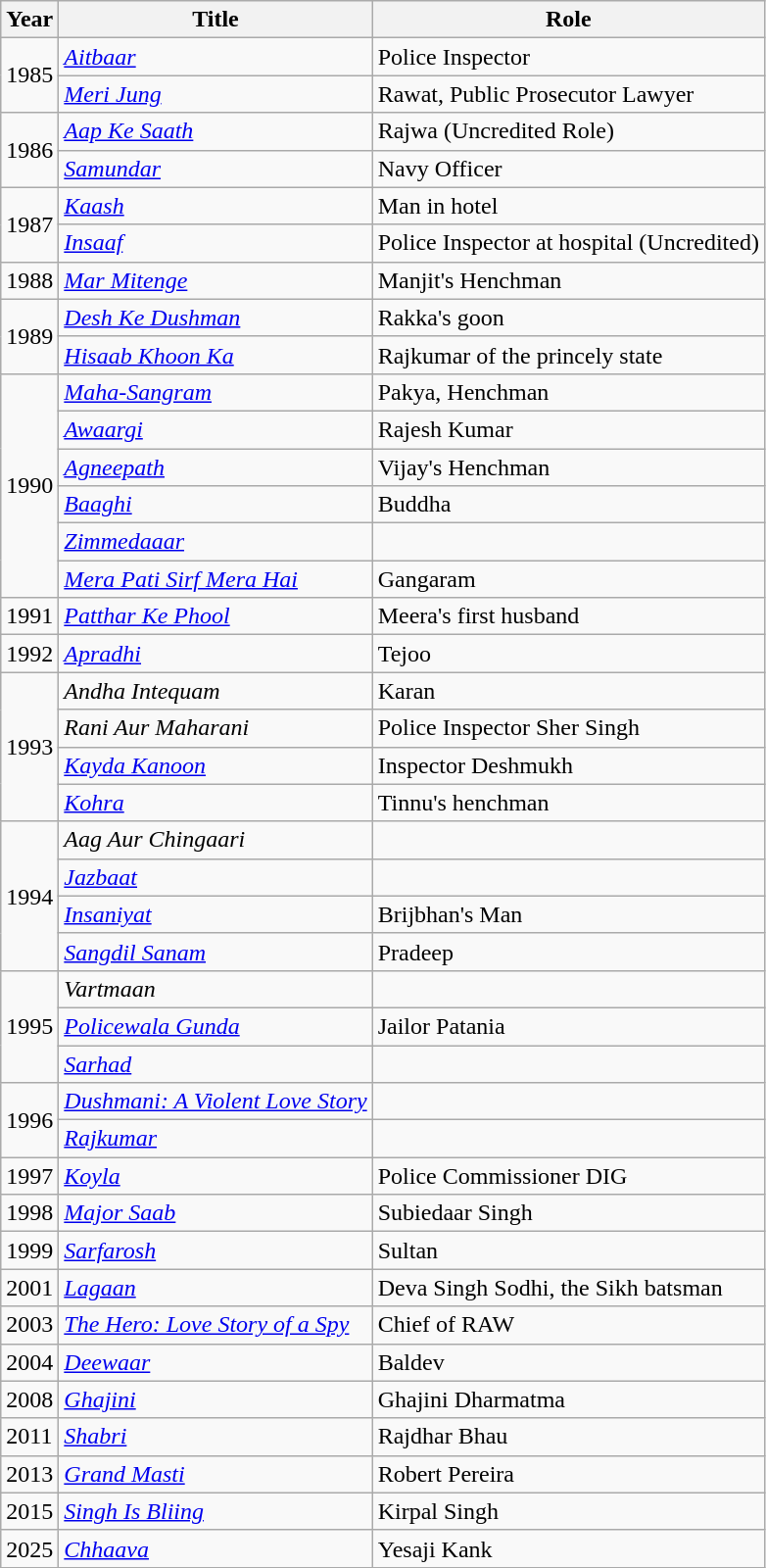<table class="wikitable sortable">
<tr>
<th>Year</th>
<th>Title</th>
<th>Role</th>
</tr>
<tr>
<td rowspan="2">1985</td>
<td><em><a href='#'>Aitbaar</a></em></td>
<td>Police Inspector</td>
</tr>
<tr>
<td><em><a href='#'>Meri Jung</a></em></td>
<td>Rawat, Public Prosecutor Lawyer</td>
</tr>
<tr>
<td rowspan="2">1986</td>
<td><em><a href='#'>Aap Ke Saath</a></em></td>
<td>Rajwa (Uncredited Role)</td>
</tr>
<tr>
<td><em><a href='#'>Samundar</a></em></td>
<td>Navy Officer</td>
</tr>
<tr>
<td rowspan="2">1987</td>
<td><em><a href='#'>Kaash</a></em></td>
<td>Man in hotel</td>
</tr>
<tr>
<td><em><a href='#'>Insaaf</a></em></td>
<td>Police Inspector at hospital (Uncredited)</td>
</tr>
<tr>
<td>1988</td>
<td><em><a href='#'>Mar Mitenge</a></em></td>
<td>Manjit's Henchman</td>
</tr>
<tr>
<td rowspan="2">1989</td>
<td><em><a href='#'>Desh Ke Dushman</a></em></td>
<td>Rakka's goon</td>
</tr>
<tr>
<td><em><a href='#'>Hisaab Khoon Ka</a></em></td>
<td>Rajkumar of the princely state</td>
</tr>
<tr>
<td rowspan="6">1990</td>
<td><em><a href='#'>Maha-Sangram</a></em></td>
<td>Pakya, Henchman</td>
</tr>
<tr>
<td><em><a href='#'>Awaargi</a></em></td>
<td>Rajesh Kumar</td>
</tr>
<tr>
<td><em><a href='#'>Agneepath</a></em></td>
<td>Vijay's Henchman</td>
</tr>
<tr>
<td><em><a href='#'>Baaghi</a></em></td>
<td>Buddha</td>
</tr>
<tr>
<td><em><a href='#'>Zimmedaaar</a></em></td>
<td></td>
</tr>
<tr>
<td><em><a href='#'>Mera Pati Sirf Mera Hai</a></em></td>
<td>Gangaram</td>
</tr>
<tr>
<td>1991</td>
<td><em><a href='#'>Patthar Ke Phool</a></em></td>
<td>Meera's first husband</td>
</tr>
<tr>
<td>1992</td>
<td><em><a href='#'>Apradhi</a></em></td>
<td>Tejoo</td>
</tr>
<tr>
<td rowspan="4">1993</td>
<td><em>Andha Intequam</em></td>
<td>Karan</td>
</tr>
<tr>
<td><em>Rani Aur Maharani</em></td>
<td>Police Inspector Sher Singh</td>
</tr>
<tr>
<td><em><a href='#'>Kayda Kanoon</a></em></td>
<td>Inspector Deshmukh</td>
</tr>
<tr>
<td><em><a href='#'>Kohra</a></em></td>
<td>Tinnu's henchman</td>
</tr>
<tr>
<td rowspan="4">1994</td>
<td><em>Aag Aur Chingaari</em></td>
<td></td>
</tr>
<tr>
<td><em><a href='#'>Jazbaat</a></em></td>
<td></td>
</tr>
<tr>
<td><em><a href='#'>Insaniyat</a></em></td>
<td>Brijbhan's Man</td>
</tr>
<tr>
<td><em><a href='#'>Sangdil Sanam</a></em></td>
<td>Pradeep</td>
</tr>
<tr>
<td rowspan="3">1995</td>
<td><em>Vartmaan</em></td>
<td></td>
</tr>
<tr>
<td><em><a href='#'>Policewala Gunda</a></em></td>
<td>Jailor Patania</td>
</tr>
<tr>
<td><em><a href='#'>Sarhad</a></em></td>
<td></td>
</tr>
<tr>
<td rowspan="2">1996</td>
<td><em><a href='#'>Dushmani: A Violent Love Story</a></em></td>
<td></td>
</tr>
<tr>
<td><em><a href='#'>Rajkumar</a></em></td>
<td></td>
</tr>
<tr>
<td>1997</td>
<td><em><a href='#'>Koyla</a></em></td>
<td>Police Commissioner DIG</td>
</tr>
<tr>
<td>1998</td>
<td><em><a href='#'>Major Saab</a></em></td>
<td>Subiedaar Singh</td>
</tr>
<tr>
<td>1999</td>
<td><em><a href='#'>Sarfarosh</a></em></td>
<td>Sultan</td>
</tr>
<tr>
<td>2001</td>
<td><em><a href='#'>Lagaan</a></em></td>
<td>Deva Singh Sodhi, the Sikh batsman</td>
</tr>
<tr>
<td>2003</td>
<td><em><a href='#'>The Hero: Love Story of a Spy</a></em></td>
<td>Chief of RAW</td>
</tr>
<tr>
<td>2004</td>
<td><em><a href='#'>Deewaar</a></em></td>
<td>Baldev</td>
</tr>
<tr>
<td>2008</td>
<td><em><a href='#'>Ghajini</a></em></td>
<td>Ghajini Dharmatma</td>
</tr>
<tr>
<td>2011</td>
<td><em><a href='#'>Shabri</a></em></td>
<td>Rajdhar Bhau</td>
</tr>
<tr>
<td>2013</td>
<td><em><a href='#'>Grand Masti</a></em></td>
<td>Robert Pereira</td>
</tr>
<tr>
<td>2015</td>
<td><em><a href='#'>Singh Is Bliing</a></em></td>
<td>Kirpal Singh</td>
</tr>
<tr>
<td>2025</td>
<td><em><a href='#'>Chhaava</a></em></td>
<td>Yesaji Kank</td>
</tr>
</table>
